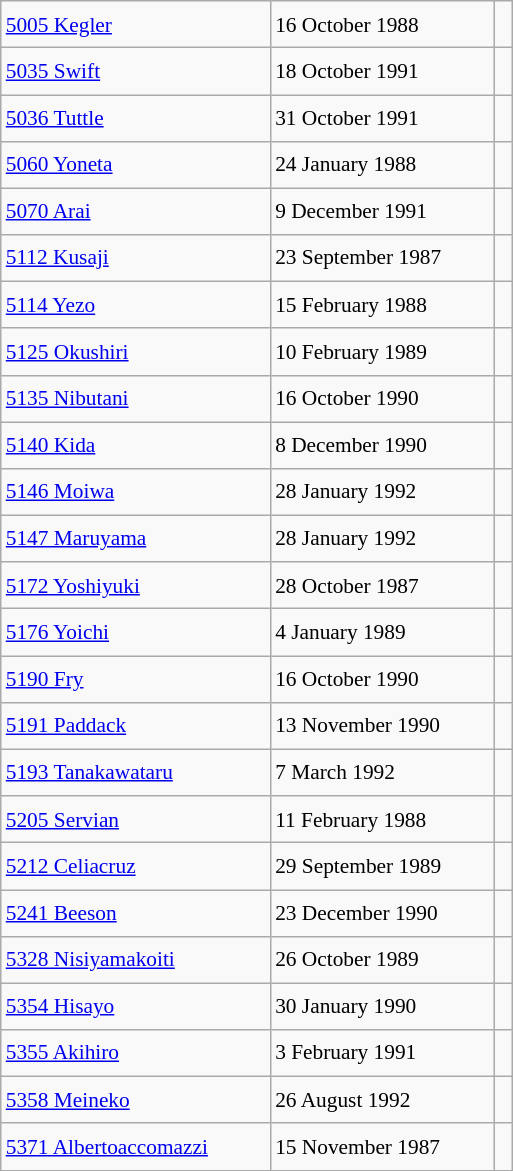<table class="wikitable" style="font-size: 89%; float: left; width: 24em; margin-right: 1em; line-height: 1.65em">
<tr>
<td><a href='#'>5005 Kegler</a></td>
<td>16 October 1988</td>
<td><small></small> </td>
</tr>
<tr>
<td><a href='#'>5035 Swift</a></td>
<td>18 October 1991</td>
<td><small></small> </td>
</tr>
<tr>
<td><a href='#'>5036 Tuttle</a></td>
<td>31 October 1991</td>
<td><small></small> </td>
</tr>
<tr>
<td><a href='#'>5060 Yoneta</a></td>
<td>24 January 1988</td>
<td><small></small> </td>
</tr>
<tr>
<td><a href='#'>5070 Arai</a></td>
<td>9 December 1991</td>
<td><small></small> </td>
</tr>
<tr>
<td><a href='#'>5112 Kusaji</a></td>
<td>23 September 1987</td>
<td><small></small> </td>
</tr>
<tr>
<td><a href='#'>5114 Yezo</a></td>
<td>15 February 1988</td>
<td><small></small> </td>
</tr>
<tr>
<td><a href='#'>5125 Okushiri</a></td>
<td>10 February 1989</td>
<td><small></small> </td>
</tr>
<tr>
<td><a href='#'>5135 Nibutani</a></td>
<td>16 October 1990</td>
<td><small></small> </td>
</tr>
<tr>
<td><a href='#'>5140 Kida</a></td>
<td>8 December 1990</td>
<td><small></small> </td>
</tr>
<tr>
<td><a href='#'>5146 Moiwa</a></td>
<td>28 January 1992</td>
<td><small></small> </td>
</tr>
<tr>
<td><a href='#'>5147 Maruyama</a></td>
<td>28 January 1992</td>
<td><small></small> </td>
</tr>
<tr>
<td><a href='#'>5172 Yoshiyuki</a></td>
<td>28 October 1987</td>
<td><small></small> </td>
</tr>
<tr>
<td><a href='#'>5176 Yoichi</a></td>
<td>4 January 1989</td>
<td><small></small> </td>
</tr>
<tr>
<td><a href='#'>5190 Fry</a></td>
<td>16 October 1990</td>
<td><small></small> </td>
</tr>
<tr>
<td><a href='#'>5191 Paddack</a></td>
<td>13 November 1990</td>
<td><small></small> </td>
</tr>
<tr>
<td><a href='#'>5193 Tanakawataru</a></td>
<td>7 March 1992</td>
<td><small></small> </td>
</tr>
<tr>
<td><a href='#'>5205 Servian</a></td>
<td>11 February 1988</td>
<td><small></small> </td>
</tr>
<tr>
<td><a href='#'>5212 Celiacruz</a></td>
<td>29 September 1989</td>
<td><small></small> </td>
</tr>
<tr>
<td><a href='#'>5241 Beeson</a></td>
<td>23 December 1990</td>
<td><small></small> </td>
</tr>
<tr>
<td><a href='#'>5328 Nisiyamakoiti</a></td>
<td>26 October 1989</td>
<td><small></small> </td>
</tr>
<tr>
<td><a href='#'>5354 Hisayo</a></td>
<td>30 January 1990</td>
<td><small></small> </td>
</tr>
<tr>
<td><a href='#'>5355 Akihiro</a></td>
<td>3 February 1991</td>
<td><small></small> </td>
</tr>
<tr>
<td><a href='#'>5358 Meineko</a></td>
<td>26 August 1992</td>
<td><small></small> </td>
</tr>
<tr>
<td><a href='#'>5371 Albertoaccomazzi</a></td>
<td>15 November 1987</td>
<td><small></small> </td>
</tr>
</table>
